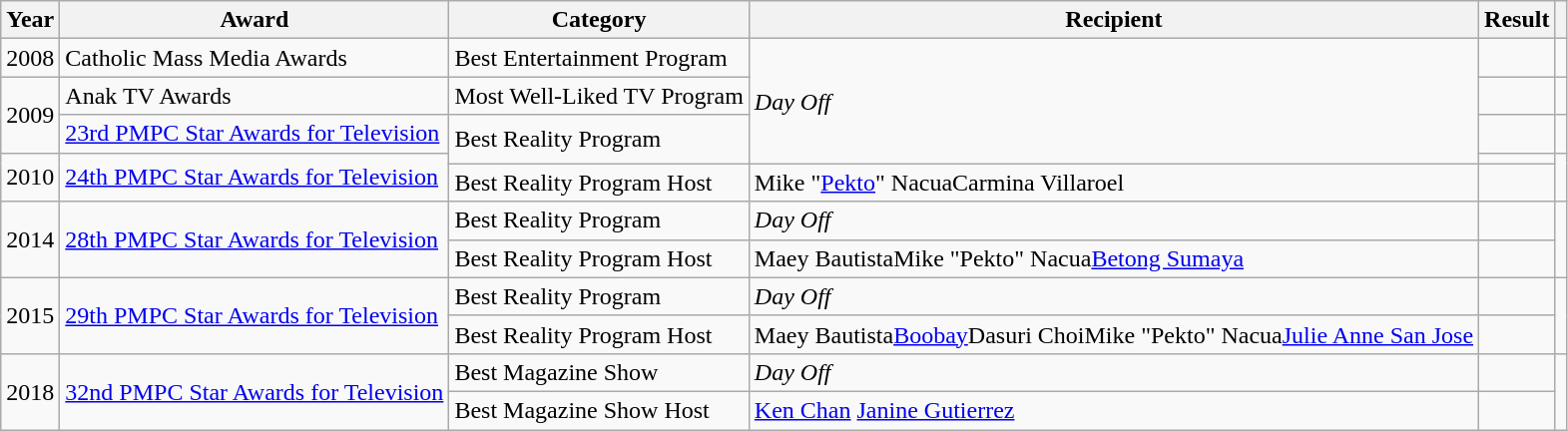<table class="wikitable">
<tr>
<th>Year</th>
<th>Award</th>
<th>Category</th>
<th>Recipient</th>
<th>Result</th>
<th></th>
</tr>
<tr>
<td>2008</td>
<td>Catholic Mass Media Awards</td>
<td>Best Entertainment Program</td>
<td rowspan=4><em>Day Off</em></td>
<td></td>
<td></td>
</tr>
<tr>
<td rowspan=2>2009</td>
<td>Anak TV Awards</td>
<td>Most Well-Liked TV Program</td>
<td></td>
<td z></td>
</tr>
<tr>
<td><a href='#'>23rd PMPC Star Awards for Television</a></td>
<td rowspan=2>Best Reality Program</td>
<td></td>
<td></td>
</tr>
<tr>
<td rowspan=2>2010</td>
<td rowspan=2><a href='#'>24th PMPC Star Awards for Television</a></td>
<td></td>
<td rowspan=2></td>
</tr>
<tr>
<td>Best Reality Program Host</td>
<td>Mike "<a href='#'>Pekto</a>" NacuaCarmina Villaroel</td>
<td></td>
</tr>
<tr>
<td rowspan=2>2014</td>
<td rowspan=2><a href='#'>28th PMPC Star Awards for Television</a></td>
<td>Best Reality Program</td>
<td><em>Day Off</em></td>
<td></td>
<td rowspan=2></td>
</tr>
<tr>
<td>Best Reality Program Host</td>
<td>Maey BautistaMike "Pekto" Nacua<a href='#'>Betong Sumaya</a></td>
<td></td>
</tr>
<tr>
<td rowspan=2>2015</td>
<td rowspan=2><a href='#'>29th PMPC Star Awards for Television</a></td>
<td>Best Reality Program</td>
<td><em>Day Off</em></td>
<td></td>
<td rowspan=2></td>
</tr>
<tr>
<td>Best Reality Program Host</td>
<td>Maey Bautista<a href='#'>Boobay</a>Dasuri ChoiMike "Pekto" Nacua<a href='#'>Julie Anne San Jose</a></td>
<td></td>
</tr>
<tr>
<td rowspan=2>2018</td>
<td rowspan=2><a href='#'>32nd PMPC Star Awards for Television</a></td>
<td>Best Magazine Show</td>
<td><em>Day Off</em></td>
<td></td>
<td rowspan=2></td>
</tr>
<tr>
<td>Best Magazine Show Host</td>
<td><a href='#'>Ken Chan</a>  <a href='#'>Janine Gutierrez</a></td>
<td></td>
</tr>
</table>
